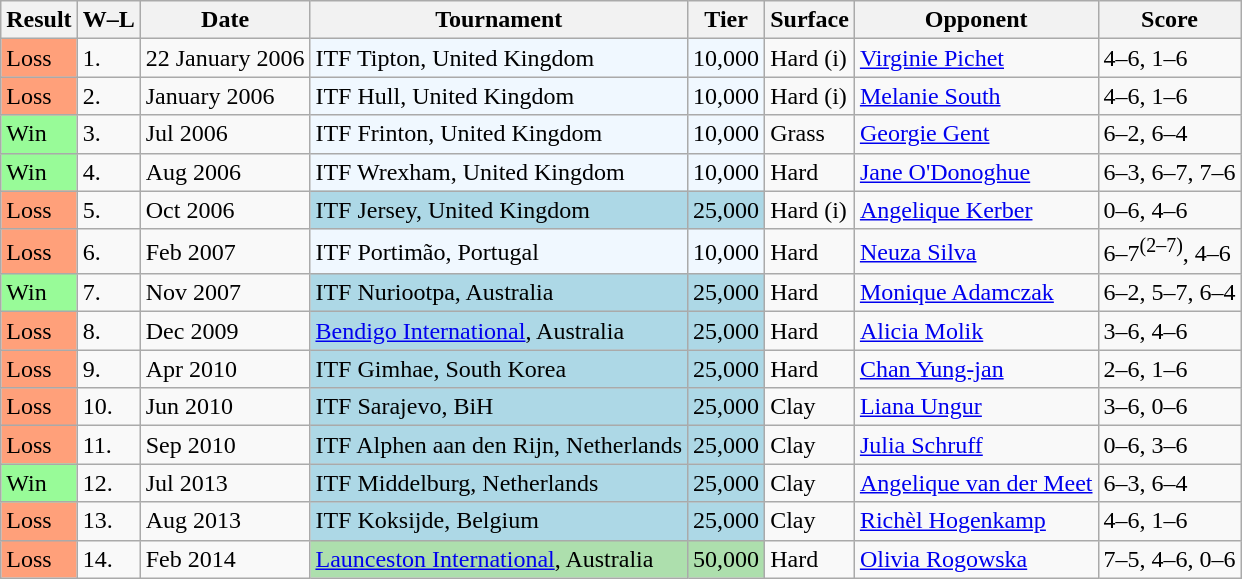<table class="sortable wikitable">
<tr>
<th>Result</th>
<th class="unsortable">W–L</th>
<th>Date</th>
<th>Tournament</th>
<th>Tier</th>
<th>Surface</th>
<th>Opponent</th>
<th class="unsortable">Score</th>
</tr>
<tr>
<td bgcolor="FFA07A">Loss</td>
<td>1.</td>
<td>22 January 2006</td>
<td style="background:#f0f8ff;">ITF Tipton, United Kingdom</td>
<td style="background:#f0f8ff;">10,000</td>
<td>Hard (i)</td>
<td> <a href='#'>Virginie Pichet</a></td>
<td>4–6, 1–6</td>
</tr>
<tr>
<td bgcolor="FFA07A">Loss</td>
<td>2.</td>
<td>January 2006</td>
<td style="background:#f0f8ff;">ITF Hull, United Kingdom</td>
<td style="background:#f0f8ff;">10,000</td>
<td>Hard (i)</td>
<td> <a href='#'>Melanie South</a></td>
<td>4–6, 1–6</td>
</tr>
<tr>
<td bgcolor="98FB98">Win</td>
<td>3.</td>
<td>Jul 2006</td>
<td style="background:#f0f8ff;">ITF Frinton, United Kingdom</td>
<td style="background:#f0f8ff;">10,000</td>
<td>Grass</td>
<td> <a href='#'>Georgie Gent</a></td>
<td>6–2, 6–4</td>
</tr>
<tr>
<td bgcolor="98FB98">Win</td>
<td>4.</td>
<td>Aug 2006</td>
<td style="background:#f0f8ff;">ITF Wrexham, United Kingdom</td>
<td style="background:#f0f8ff;">10,000</td>
<td>Hard</td>
<td> <a href='#'>Jane O'Donoghue</a></td>
<td>6–3, 6–7, 7–6</td>
</tr>
<tr>
<td bgcolor="FFA07A">Loss</td>
<td>5.</td>
<td>Oct 2006</td>
<td style="background:lightblue;">ITF Jersey, United Kingdom</td>
<td style="background:lightblue;">25,000</td>
<td>Hard (i)</td>
<td> <a href='#'>Angelique Kerber</a></td>
<td>0–6, 4–6</td>
</tr>
<tr>
<td bgcolor="FFA07A">Loss</td>
<td>6.</td>
<td>Feb 2007</td>
<td style="background:#f0f8ff;">ITF Portimão, Portugal</td>
<td style="background:#f0f8ff;">10,000</td>
<td>Hard</td>
<td> <a href='#'>Neuza Silva</a></td>
<td>6–7<sup>(2–7)</sup>, 4–6</td>
</tr>
<tr>
<td bgcolor="98FB98">Win</td>
<td>7.</td>
<td>Nov 2007</td>
<td style="background:lightblue;">ITF Nuriootpa, Australia</td>
<td style="background:lightblue;">25,000</td>
<td>Hard</td>
<td> <a href='#'>Monique Adamczak</a></td>
<td>6–2, 5–7, 6–4</td>
</tr>
<tr>
<td bgcolor="FFA07A">Loss</td>
<td>8.</td>
<td>Dec 2009</td>
<td style="background:lightblue;"><a href='#'>Bendigo International</a>, Australia</td>
<td style="background:lightblue;">25,000</td>
<td>Hard</td>
<td> <a href='#'>Alicia Molik</a></td>
<td>3–6, 4–6</td>
</tr>
<tr>
<td bgcolor="FFA07A">Loss</td>
<td>9.</td>
<td>Apr 2010</td>
<td style="background:lightblue;">ITF Gimhae, South Korea</td>
<td style="background:lightblue;">25,000</td>
<td>Hard</td>
<td> <a href='#'>Chan Yung-jan</a></td>
<td>2–6, 1–6</td>
</tr>
<tr>
<td bgcolor="FFA07A">Loss</td>
<td>10.</td>
<td>Jun 2010</td>
<td style="background:lightblue;">ITF Sarajevo, BiH</td>
<td style="background:lightblue;">25,000</td>
<td>Clay</td>
<td> <a href='#'>Liana Ungur</a></td>
<td>3–6, 0–6</td>
</tr>
<tr>
<td bgcolor="FFA07A">Loss</td>
<td>11.</td>
<td>Sep 2010</td>
<td style="background:lightblue;">ITF Alphen aan den Rijn, Netherlands</td>
<td style="background:lightblue;">25,000</td>
<td>Clay</td>
<td> <a href='#'>Julia Schruff</a></td>
<td>0–6, 3–6</td>
</tr>
<tr>
<td bgcolor="98FB98">Win</td>
<td>12.</td>
<td>Jul 2013</td>
<td style="background:lightblue;">ITF Middelburg, Netherlands</td>
<td style="background:lightblue;">25,000</td>
<td>Clay</td>
<td> <a href='#'>Angelique van der Meet</a></td>
<td>6–3, 6–4</td>
</tr>
<tr>
<td bgcolor="FFA07A">Loss</td>
<td>13.</td>
<td>Aug 2013</td>
<td style="background:lightblue;">ITF Koksijde, Belgium</td>
<td style="background:lightblue;">25,000</td>
<td>Clay</td>
<td> <a href='#'>Richèl Hogenkamp</a></td>
<td>4–6, 1–6</td>
</tr>
<tr>
<td bgcolor="FFA07A">Loss</td>
<td>14.</td>
<td>Feb 2014</td>
<td style="background:#addfad;"><a href='#'>Launceston International</a>, Australia</td>
<td style="background:#addfad;">50,000</td>
<td>Hard</td>
<td> <a href='#'>Olivia Rogowska</a></td>
<td>7–5, 4–6, 0–6</td>
</tr>
</table>
